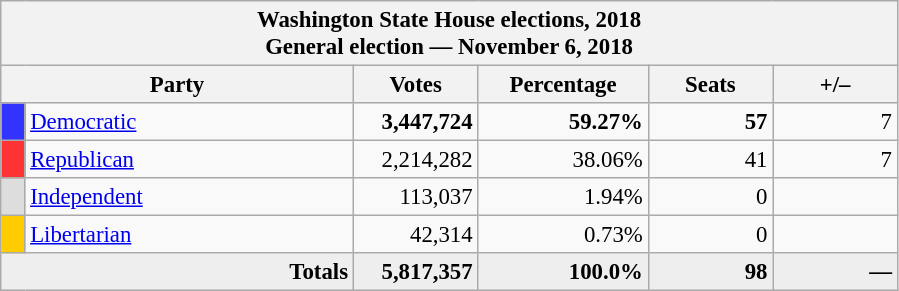<table class="wikitable" style="font-size: 95%;">
<tr>
<th colspan="6">Washington State House elections, 2018<br>General election — November 6, 2018</th>
</tr>
<tr>
<th colspan="2" style="width: 15em">Party</th>
<th style="width: 5em">Votes</th>
<th style="width: 7em">Percentage</th>
<th style="width: 5em">Seats</th>
<th style="width: 5em">+/–</th>
</tr>
<tr>
<th style="background-color:#3333FF; width: 3px"></th>
<td style="width: 130px"><a href='#'>Democratic</a></td>
<td align="right"><strong>3,447,724</strong></td>
<td align="right"><strong>59.27%</strong></td>
<td align="right"><strong>57</strong></td>
<td align="right">7</td>
</tr>
<tr>
<th style="background-color:#FF3333; width: 3px"></th>
<td style="width: 130px"><a href='#'>Republican</a></td>
<td align="right">2,214,282</td>
<td align="right">38.06%</td>
<td align="right">41</td>
<td align="right">7</td>
</tr>
<tr>
<th style="background-color:#DDDDDD; width: 3px"></th>
<td style="width: 130px"><a href='#'>Independent</a></td>
<td align="right">113,037</td>
<td align="right">1.94%</td>
<td align="right">0</td>
<td align="right"></td>
</tr>
<tr>
<th style="background-color:#FC0; width: 3px"></th>
<td style="width: 130px"><a href='#'>Libertarian</a></td>
<td align="right">42,314</td>
<td align="right">0.73%</td>
<td align="right">0</td>
<td align="right"></td>
</tr>
<tr bgcolor="#EEEEEE">
<td colspan="2" align="right"><strong>Totals</strong></td>
<td align="right"><strong>5,817,357</strong></td>
<td align="right"><strong>100.0%</strong></td>
<td align="right"><strong>98</strong></td>
<td align="right"><strong>—</strong></td>
</tr>
</table>
